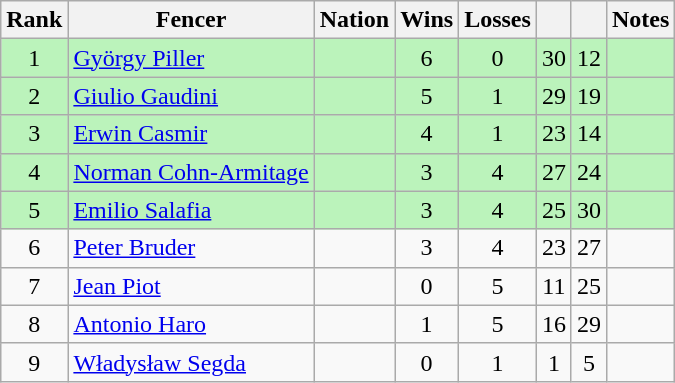<table class="wikitable sortable" style="text-align: center;">
<tr>
<th>Rank</th>
<th>Fencer</th>
<th>Nation</th>
<th>Wins</th>
<th>Losses</th>
<th></th>
<th></th>
<th>Notes</th>
</tr>
<tr style="background:#bbf3bb;">
<td>1</td>
<td align=left><a href='#'>György Piller</a></td>
<td align=left></td>
<td>6</td>
<td>0</td>
<td>30</td>
<td>12</td>
<td></td>
</tr>
<tr style="background:#bbf3bb;">
<td>2</td>
<td align=left><a href='#'>Giulio Gaudini</a></td>
<td align=left></td>
<td>5</td>
<td>1</td>
<td>29</td>
<td>19</td>
<td></td>
</tr>
<tr style="background:#bbf3bb;">
<td>3</td>
<td align=left><a href='#'>Erwin Casmir</a></td>
<td align=left></td>
<td>4</td>
<td>1</td>
<td>23</td>
<td>14</td>
<td></td>
</tr>
<tr style="background:#bbf3bb;">
<td>4</td>
<td align=left><a href='#'>Norman Cohn-Armitage</a></td>
<td align=left></td>
<td>3</td>
<td>4</td>
<td>27</td>
<td>24</td>
<td></td>
</tr>
<tr style="background:#bbf3bb;">
<td>5</td>
<td align=left><a href='#'>Emilio Salafia</a></td>
<td align=left></td>
<td>3</td>
<td>4</td>
<td>25</td>
<td>30</td>
<td></td>
</tr>
<tr>
<td>6</td>
<td align=left><a href='#'>Peter Bruder</a></td>
<td align=left></td>
<td>3</td>
<td>4</td>
<td>23</td>
<td>27</td>
<td></td>
</tr>
<tr>
<td>7</td>
<td align=left><a href='#'>Jean Piot</a></td>
<td align=left></td>
<td>0</td>
<td>5</td>
<td>11</td>
<td>25</td>
<td></td>
</tr>
<tr>
<td>8</td>
<td align=left><a href='#'>Antonio Haro</a></td>
<td align=left></td>
<td>1</td>
<td>5</td>
<td>16</td>
<td>29</td>
<td></td>
</tr>
<tr>
<td>9</td>
<td align=left><a href='#'>Władysław Segda</a></td>
<td align=left></td>
<td>0</td>
<td>1</td>
<td>1</td>
<td>5</td>
<td></td>
</tr>
</table>
